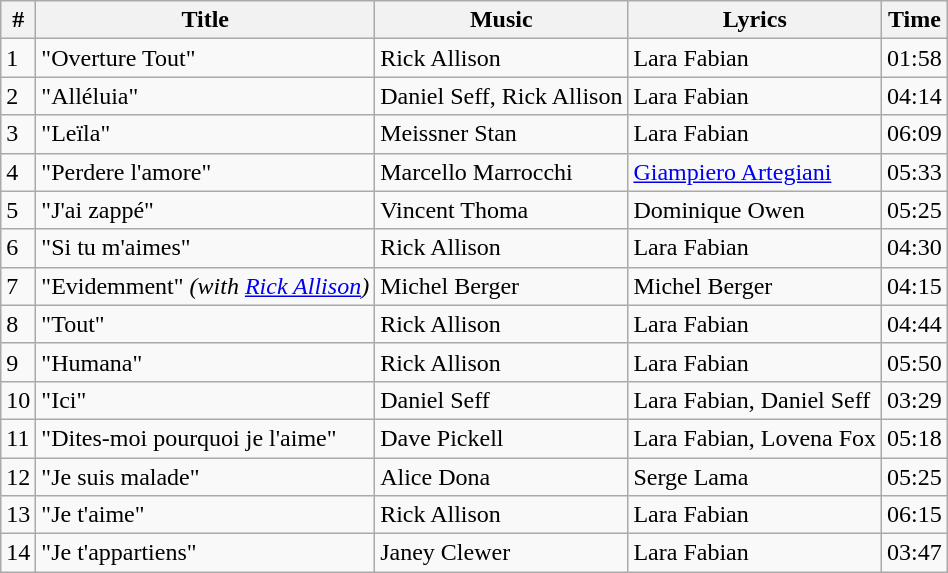<table class="wikitable">
<tr>
<th>#</th>
<th>Title</th>
<th>Music</th>
<th>Lyrics</th>
<th>Time</th>
</tr>
<tr>
<td>1</td>
<td>"Overture Tout"</td>
<td>Rick Allison</td>
<td>Lara Fabian</td>
<td>01:58</td>
</tr>
<tr>
<td>2</td>
<td>"Alléluia"</td>
<td>Daniel Seff, Rick Allison</td>
<td>Lara Fabian</td>
<td>04:14</td>
</tr>
<tr>
<td>3</td>
<td>"Leïla"</td>
<td>Meissner Stan</td>
<td>Lara Fabian</td>
<td>06:09</td>
</tr>
<tr>
<td>4</td>
<td>"Perdere l'amore"</td>
<td>Marcello Marrocchi</td>
<td><a href='#'>Giampiero Artegiani</a></td>
<td>05:33</td>
</tr>
<tr>
<td>5</td>
<td>"J'ai zappé"</td>
<td>Vincent Thoma</td>
<td>Dominique Owen</td>
<td>05:25</td>
</tr>
<tr>
<td>6</td>
<td>"Si tu m'aimes"</td>
<td>Rick Allison</td>
<td>Lara Fabian</td>
<td>04:30</td>
</tr>
<tr>
<td>7</td>
<td>"Evidemment" <em>(with <a href='#'>Rick Allison</a>)</em></td>
<td>Michel Berger</td>
<td>Michel Berger</td>
<td>04:15</td>
</tr>
<tr>
<td>8</td>
<td>"Tout"</td>
<td>Rick Allison</td>
<td>Lara Fabian</td>
<td>04:44</td>
</tr>
<tr>
<td>9</td>
<td>"Humana"</td>
<td>Rick Allison</td>
<td>Lara Fabian</td>
<td>05:50</td>
</tr>
<tr>
<td>10</td>
<td>"Ici"</td>
<td>Daniel Seff</td>
<td>Lara Fabian, Daniel Seff</td>
<td>03:29</td>
</tr>
<tr>
<td>11</td>
<td>"Dites-moi pourquoi je l'aime"</td>
<td>Dave Pickell</td>
<td>Lara Fabian, Lovena Fox</td>
<td>05:18</td>
</tr>
<tr>
<td>12</td>
<td>"Je suis malade"</td>
<td>Alice Dona</td>
<td>Serge Lama</td>
<td>05:25</td>
</tr>
<tr>
<td>13</td>
<td>"Je t'aime"</td>
<td>Rick Allison</td>
<td>Lara Fabian</td>
<td>06:15</td>
</tr>
<tr>
<td>14</td>
<td>"Je t'appartiens"</td>
<td>Janey Clewer</td>
<td>Lara Fabian</td>
<td>03:47</td>
</tr>
</table>
